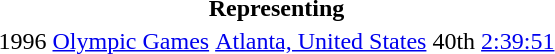<table>
<tr>
<th colspan="5">Representing </th>
</tr>
<tr>
<td>1996</td>
<td><a href='#'>Olympic Games</a></td>
<td><a href='#'>Atlanta, United States</a></td>
<td>40th</td>
<td><a href='#'>2:39:51</a></td>
</tr>
</table>
